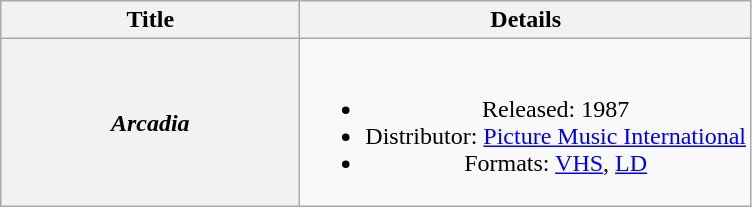<table class="wikitable plainrowheaders" style="text-align:center;">
<tr>
<th scope="col" style="width:12em;">Title</th>
<th scope="col">Details</th>
</tr>
<tr>
<th scope="row"><em>Arcadia</em></th>
<td><br><ul><li>Released: 1987</li><li>Distributor: <a href='#'>Picture Music International</a> </li><li>Formats: <a href='#'>VHS</a>, <a href='#'>LD</a></li></ul></td>
</tr>
</table>
